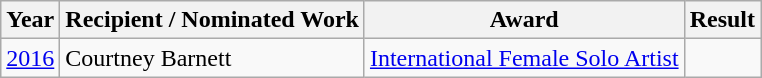<table class="wikitable">
<tr>
<th>Year</th>
<th>Recipient / Nominated Work</th>
<th>Award</th>
<th>Result</th>
</tr>
<tr>
<td><a href='#'>2016</a></td>
<td>Courtney Barnett</td>
<td><a href='#'>International Female Solo Artist</a></td>
<td></td>
</tr>
</table>
